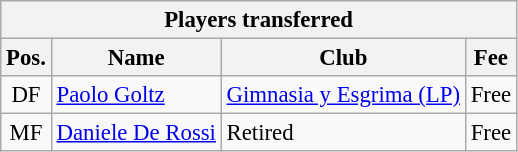<table class="wikitable" style="font-size:95%;">
<tr>
<th colspan="5">Players transferred</th>
</tr>
<tr>
<th>Pos.</th>
<th>Name</th>
<th>Club</th>
<th>Fee</th>
</tr>
<tr>
<td align="center">DF</td>
<td> <a href='#'>Paolo Goltz</a></td>
<td> <a href='#'>Gimnasia y Esgrima (LP)</a></td>
<td>Free</td>
</tr>
<tr>
<td align="center">MF</td>
<td> <a href='#'>Daniele De Rossi</a></td>
<td>Retired</td>
<td>Free</td>
</tr>
</table>
